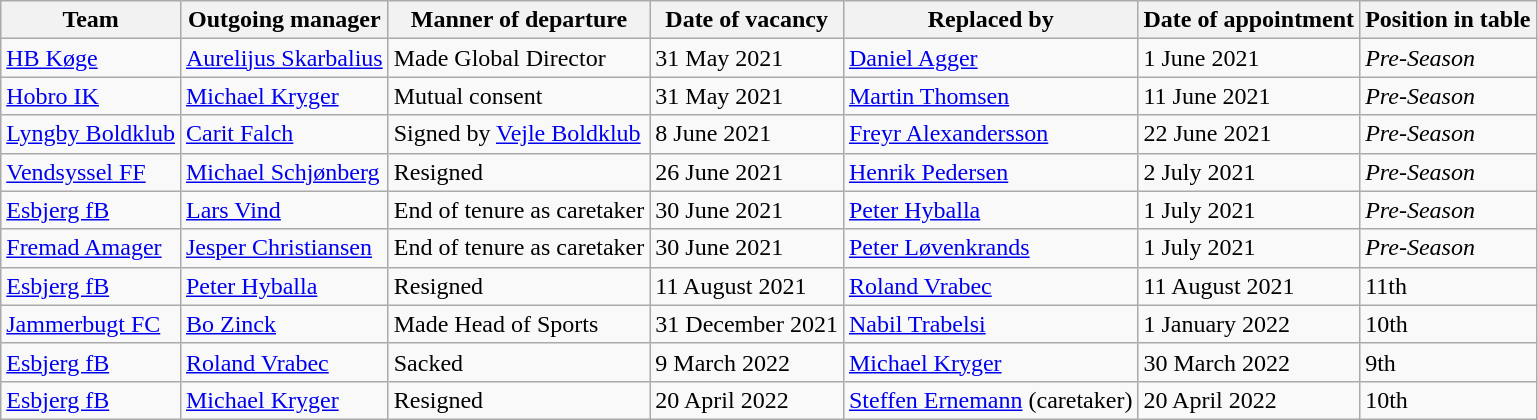<table class="wikitable">
<tr>
<th>Team</th>
<th>Outgoing manager</th>
<th>Manner of departure</th>
<th>Date of vacancy</th>
<th>Replaced by</th>
<th>Date of appointment</th>
<th>Position in table</th>
</tr>
<tr>
<td><a href='#'>HB Køge</a></td>
<td> <a href='#'>Aurelijus Skarbalius</a></td>
<td>Made Global Director</td>
<td>31 May 2021</td>
<td> <a href='#'>Daniel Agger</a></td>
<td>1 June 2021</td>
<td><em>Pre-Season</em></td>
</tr>
<tr>
<td><a href='#'>Hobro IK</a></td>
<td> <a href='#'>Michael Kryger</a></td>
<td>Mutual consent</td>
<td>31 May 2021</td>
<td> <a href='#'>Martin Thomsen</a></td>
<td>11 June 2021</td>
<td><em>Pre-Season</em></td>
</tr>
<tr>
<td><a href='#'>Lyngby Boldklub</a></td>
<td> <a href='#'>Carit Falch</a></td>
<td>Signed by <a href='#'>Vejle Boldklub</a></td>
<td>8 June 2021</td>
<td> <a href='#'>Freyr Alexandersson</a></td>
<td>22 June 2021</td>
<td><em>Pre-Season</em></td>
</tr>
<tr>
<td><a href='#'>Vendsyssel FF</a></td>
<td> <a href='#'>Michael Schjønberg</a></td>
<td>Resigned</td>
<td>26 June 2021</td>
<td> <a href='#'>Henrik Pedersen</a></td>
<td>2 July 2021</td>
<td><em>Pre-Season</em></td>
</tr>
<tr>
<td><a href='#'>Esbjerg fB</a></td>
<td> <a href='#'>Lars Vind</a></td>
<td>End of tenure as caretaker</td>
<td>30 June 2021</td>
<td> <a href='#'>Peter Hyballa</a></td>
<td>1 July 2021</td>
<td><em>Pre-Season</em></td>
</tr>
<tr>
<td><a href='#'>Fremad Amager</a></td>
<td> <a href='#'>Jesper Christiansen</a></td>
<td>End of tenure as caretaker</td>
<td>30 June 2021</td>
<td> <a href='#'>Peter Løvenkrands</a></td>
<td>1 July 2021</td>
<td><em>Pre-Season</em></td>
</tr>
<tr>
<td><a href='#'>Esbjerg fB</a></td>
<td> <a href='#'>Peter Hyballa</a></td>
<td>Resigned</td>
<td>11 August 2021</td>
<td> <a href='#'>Roland Vrabec</a></td>
<td>11 August 2021</td>
<td>11th</td>
</tr>
<tr>
<td><a href='#'>Jammerbugt FC</a></td>
<td> <a href='#'>Bo Zinck</a></td>
<td>Made Head of Sports</td>
<td>31 December 2021</td>
<td> <a href='#'>Nabil Trabelsi</a></td>
<td>1 January 2022</td>
<td>10th</td>
</tr>
<tr>
<td><a href='#'>Esbjerg fB</a></td>
<td> <a href='#'>Roland Vrabec</a></td>
<td>Sacked</td>
<td>9 March 2022</td>
<td> <a href='#'>Michael Kryger</a></td>
<td>30 March 2022</td>
<td>9th</td>
</tr>
<tr>
<td><a href='#'>Esbjerg fB</a></td>
<td> <a href='#'>Michael Kryger</a></td>
<td>Resigned</td>
<td>20 April 2022</td>
<td> <a href='#'>Steffen Ernemann</a> (caretaker)</td>
<td>20 April 2022</td>
<td>10th</td>
</tr>
</table>
